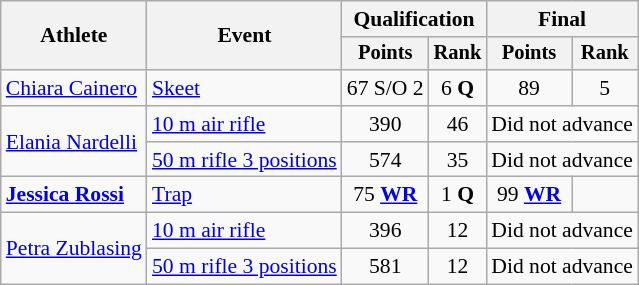<table class="wikitable" style="font-size:90%">
<tr>
<th rowspan="2">Athlete</th>
<th rowspan="2">Event</th>
<th colspan=2>Qualification</th>
<th colspan=2>Final</th>
</tr>
<tr style="font-size:95%">
<th>Points</th>
<th>Rank</th>
<th>Points</th>
<th>Rank</th>
</tr>
<tr align=center>
<td align=left><a href='#'>Chiara Cainero</a></td>
<td align=left><a href='#'>Skeet</a></td>
<td>67 S/O 2</td>
<td>6 <strong>Q</strong></td>
<td>89</td>
<td>5</td>
</tr>
<tr align=center>
<td align=left rowspan=2><a href='#'>Elania Nardelli</a></td>
<td align=left><a href='#'>10 m air rifle</a></td>
<td>390</td>
<td>46</td>
<td colspan=2>Did not advance</td>
</tr>
<tr align=center>
<td align=left><a href='#'>50 m rifle 3 positions</a></td>
<td>574</td>
<td>35</td>
<td colspan=2>Did not advance</td>
</tr>
<tr align=center>
<td align=left><strong><a href='#'>Jessica Rossi</a></strong></td>
<td align=left><a href='#'>Trap</a></td>
<td>75 <strong><a href='#'>WR</a></strong></td>
<td>1 <strong>Q</strong></td>
<td>99  <strong><a href='#'>WR</a></strong></td>
<td></td>
</tr>
<tr align=center>
<td align=left rowspan=2><a href='#'>Petra Zublasing</a></td>
<td align=left><a href='#'>10 m air rifle</a></td>
<td>396</td>
<td>12</td>
<td colspan=2>Did not advance</td>
</tr>
<tr align=center>
<td align=left><a href='#'>50 m rifle 3 positions</a></td>
<td>581</td>
<td>12</td>
<td colspan=2>Did not advance</td>
</tr>
</table>
